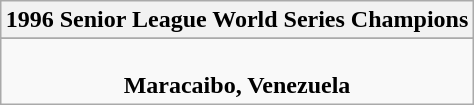<table class="wikitable" style="text-align: center; margin: 0 auto;">
<tr>
<th>1996 Senior League World Series Champions</th>
</tr>
<tr>
</tr>
<tr>
<td><br> <strong>Maracaibo, Venezuela</strong></td>
</tr>
</table>
